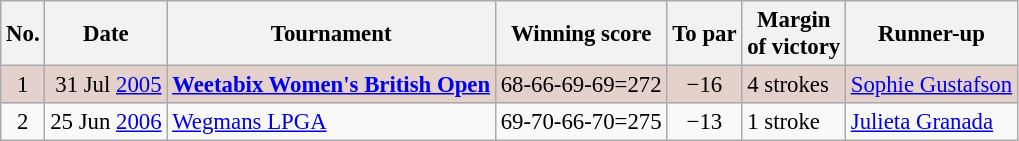<table class="wikitable" style="font-size:95%;">
<tr>
<th>No.</th>
<th>Date</th>
<th>Tournament</th>
<th>Winning score</th>
<th>To par</th>
<th>Margin<br>of victory</th>
<th>Runner-up</th>
</tr>
<tr style="background:#e5d1cb;">
<td align=center>1</td>
<td align=right>31 Jul <a href='#'>2005</a></td>
<td><strong><a href='#'>Weetabix Women's British Open</a></strong></td>
<td align=right>68-66-69-69=272</td>
<td align=center>−16</td>
<td>4 strokes</td>
<td> <a href='#'>Sophie Gustafson</a></td>
</tr>
<tr>
<td align=center>2</td>
<td align=right>25 Jun <a href='#'>2006</a></td>
<td><a href='#'>Wegmans LPGA</a></td>
<td align=right>69-70-66-70=275</td>
<td align=center>−13</td>
<td>1 stroke</td>
<td> <a href='#'>Julieta Granada</a></td>
</tr>
</table>
